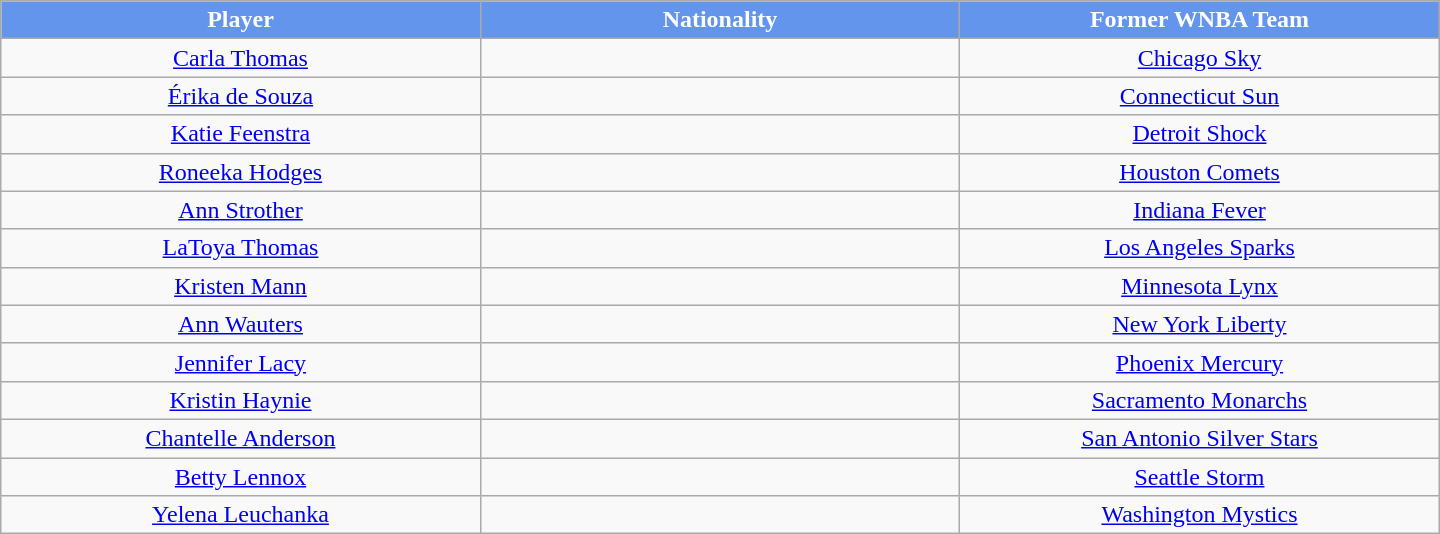<table class="wikitable" style="text-align:center; width:60em">
<tr>
<th style="background:#6495ED; color:white;" width="10%">Player</th>
<th style="background:#6495ED; color:white;" width="10%">Nationality</th>
<th style="background:#6495ED; color:white;" width="10%">Former WNBA Team</th>
</tr>
<tr>
<td><a href='#'>Carla Thomas</a></td>
<td></td>
<td><a href='#'>Chicago Sky</a></td>
</tr>
<tr>
<td><a href='#'>Érika de Souza</a></td>
<td></td>
<td><a href='#'>Connecticut Sun</a></td>
</tr>
<tr>
<td><a href='#'>Katie Feenstra</a></td>
<td></td>
<td><a href='#'>Detroit Shock</a></td>
</tr>
<tr>
<td><a href='#'>Roneeka Hodges</a></td>
<td></td>
<td><a href='#'>Houston Comets</a></td>
</tr>
<tr>
<td><a href='#'>Ann Strother</a></td>
<td></td>
<td><a href='#'>Indiana Fever</a></td>
</tr>
<tr>
<td><a href='#'>LaToya Thomas</a></td>
<td></td>
<td><a href='#'>Los Angeles Sparks</a></td>
</tr>
<tr>
<td><a href='#'>Kristen Mann</a></td>
<td></td>
<td><a href='#'>Minnesota Lynx</a></td>
</tr>
<tr>
<td><a href='#'>Ann Wauters</a></td>
<td></td>
<td><a href='#'>New York Liberty</a></td>
</tr>
<tr>
<td><a href='#'>Jennifer Lacy</a></td>
<td></td>
<td><a href='#'>Phoenix Mercury</a></td>
</tr>
<tr>
<td><a href='#'>Kristin Haynie</a></td>
<td></td>
<td><a href='#'>Sacramento Monarchs</a></td>
</tr>
<tr>
<td><a href='#'>Chantelle Anderson</a></td>
<td></td>
<td><a href='#'>San Antonio Silver Stars</a></td>
</tr>
<tr>
<td><a href='#'>Betty Lennox</a></td>
<td></td>
<td><a href='#'>Seattle Storm</a></td>
</tr>
<tr>
<td><a href='#'>Yelena Leuchanka</a></td>
<td></td>
<td><a href='#'>Washington Mystics</a></td>
</tr>
</table>
